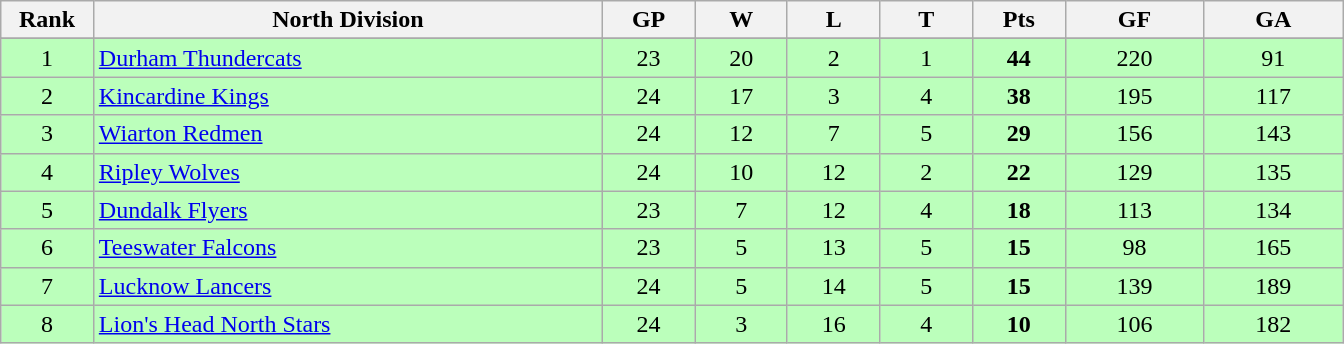<table class="wikitable" style="text-align:center" width:50em">
<tr>
<th bgcolor="#DDDDFF" width="5%">Rank</th>
<th bgcolor="#DDDDFF" width="27.5%">North Division</th>
<th bgcolor="#DDDDFF" width="5%">GP</th>
<th bgcolor="#DDDDFF" width="5%">W</th>
<th bgcolor="#DDDDFF" width="5%">L</th>
<th bgcolor="#DDDDFF" width="5%">T</th>
<th bgcolor="#DDDDFF" width="5%">Pts</th>
<th bgcolor="#DDDDFF" width="7.5%">GF</th>
<th bgcolor="#DDDDFF" width="7.5%">GA</th>
</tr>
<tr>
</tr>
<tr bgcolor="#bbffbb">
<td>1</td>
<td align=left><a href='#'>Durham Thundercats</a></td>
<td>23</td>
<td>20</td>
<td>2</td>
<td>1</td>
<td><strong>44</strong></td>
<td>220</td>
<td>91</td>
</tr>
<tr bgcolor="#bbffbb">
<td>2</td>
<td align=left><a href='#'>Kincardine Kings</a></td>
<td>24</td>
<td>17</td>
<td>3</td>
<td>4</td>
<td><strong>38</strong></td>
<td>195</td>
<td>117</td>
</tr>
<tr bgcolor="#bbffbb">
<td>3</td>
<td align=left><a href='#'>Wiarton Redmen</a></td>
<td>24</td>
<td>12</td>
<td>7</td>
<td>5</td>
<td><strong>29</strong></td>
<td>156</td>
<td>143</td>
</tr>
<tr bgcolor="#bbffbb">
<td>4</td>
<td align=left><a href='#'>Ripley Wolves</a></td>
<td>24</td>
<td>10</td>
<td>12</td>
<td>2</td>
<td><strong>22</strong></td>
<td>129</td>
<td>135</td>
</tr>
<tr bgcolor="#bbffbb">
<td>5</td>
<td align=left><a href='#'>Dundalk Flyers</a></td>
<td>23</td>
<td>7</td>
<td>12</td>
<td>4</td>
<td><strong>18</strong></td>
<td>113</td>
<td>134</td>
</tr>
<tr bgcolor="#bbffbb">
<td>6</td>
<td align=left><a href='#'>Teeswater Falcons</a></td>
<td>23</td>
<td>5</td>
<td>13</td>
<td>5</td>
<td><strong>15</strong></td>
<td>98</td>
<td>165</td>
</tr>
<tr bgcolor="#bbffbb">
<td>7</td>
<td align=left><a href='#'>Lucknow Lancers</a></td>
<td>24</td>
<td>5</td>
<td>14</td>
<td>5</td>
<td><strong>15</strong></td>
<td>139</td>
<td>189</td>
</tr>
<tr bgcolor="#bbffbb">
<td>8</td>
<td align=left><a href='#'>Lion's Head North Stars</a></td>
<td>24</td>
<td>3</td>
<td>16</td>
<td>4</td>
<td><strong>10</strong></td>
<td>106</td>
<td>182</td>
</tr>
</table>
